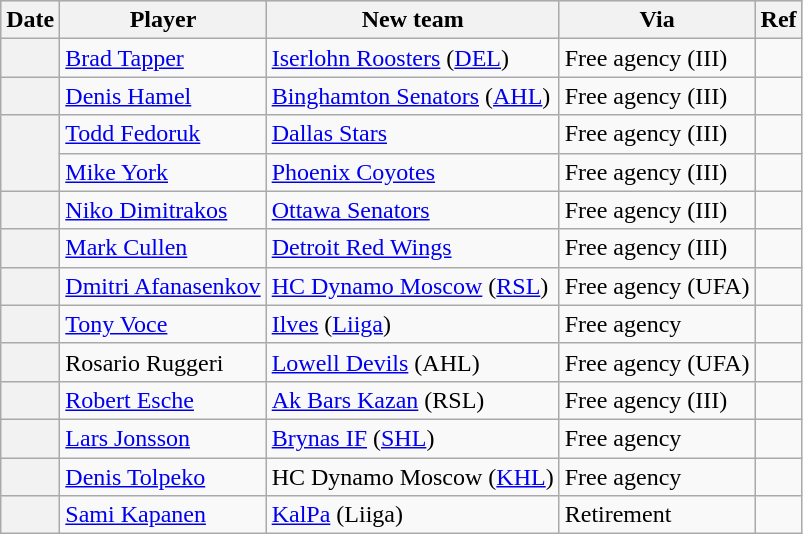<table class="wikitable plainrowheaders">
<tr style="background:#ddd; text-align:center;">
<th>Date</th>
<th>Player</th>
<th>New team</th>
<th>Via</th>
<th>Ref</th>
</tr>
<tr>
<th scope="row"></th>
<td><a href='#'>Brad Tapper</a></td>
<td><a href='#'>Iserlohn Roosters</a> (<a href='#'>DEL</a>)</td>
<td>Free agency (III)</td>
<td></td>
</tr>
<tr>
<th scope="row"></th>
<td><a href='#'>Denis Hamel</a></td>
<td><a href='#'>Binghamton Senators</a> (<a href='#'>AHL</a>)</td>
<td>Free agency (III)</td>
<td></td>
</tr>
<tr>
<th scope="row" rowspan=2></th>
<td><a href='#'>Todd Fedoruk</a></td>
<td><a href='#'>Dallas Stars</a></td>
<td>Free agency (III)</td>
<td></td>
</tr>
<tr>
<td><a href='#'>Mike York</a></td>
<td><a href='#'>Phoenix Coyotes</a></td>
<td>Free agency (III)</td>
<td></td>
</tr>
<tr>
<th scope="row"></th>
<td><a href='#'>Niko Dimitrakos</a></td>
<td><a href='#'>Ottawa Senators</a></td>
<td>Free agency (III)</td>
<td></td>
</tr>
<tr>
<th scope="row"></th>
<td><a href='#'>Mark Cullen</a></td>
<td><a href='#'>Detroit Red Wings</a></td>
<td>Free agency (III)</td>
<td></td>
</tr>
<tr>
<th scope="row"></th>
<td><a href='#'>Dmitri Afanasenkov</a></td>
<td><a href='#'>HC Dynamo Moscow</a> (<a href='#'>RSL</a>)</td>
<td>Free agency (UFA)</td>
<td></td>
</tr>
<tr>
<th scope="row"></th>
<td><a href='#'>Tony Voce</a></td>
<td><a href='#'>Ilves</a> (<a href='#'>Liiga</a>)</td>
<td>Free agency</td>
<td></td>
</tr>
<tr>
<th scope="row"></th>
<td>Rosario Ruggeri</td>
<td><a href='#'>Lowell Devils</a> (AHL)</td>
<td>Free agency (UFA)</td>
<td></td>
</tr>
<tr>
<th scope="row"></th>
<td><a href='#'>Robert Esche</a></td>
<td><a href='#'>Ak Bars Kazan</a> (RSL)</td>
<td>Free agency (III)</td>
<td></td>
</tr>
<tr>
<th scope="row"></th>
<td><a href='#'>Lars Jonsson</a></td>
<td><a href='#'>Brynas IF</a> (<a href='#'>SHL</a>)</td>
<td>Free agency</td>
<td></td>
</tr>
<tr>
<th scope="row"></th>
<td><a href='#'>Denis Tolpeko</a></td>
<td>HC Dynamo Moscow (<a href='#'>KHL</a>)</td>
<td>Free agency</td>
<td></td>
</tr>
<tr>
<th scope="row"></th>
<td><a href='#'>Sami Kapanen</a></td>
<td><a href='#'>KalPa</a> (Liiga)</td>
<td>Retirement</td>
<td></td>
</tr>
</table>
